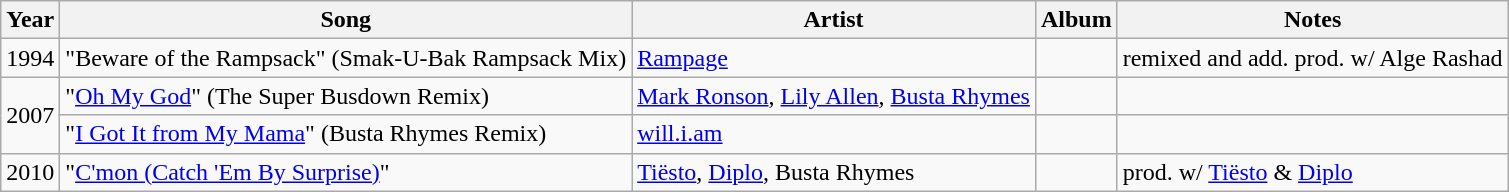<table class="wikitable plainrowheaders sortable">
<tr>
<th>Year</th>
<th>Song</th>
<th>Artist</th>
<th>Album</th>
<th>Notes</th>
</tr>
<tr>
<td>1994</td>
<td>"Beware of the Rampsack" (Smak-U-Bak Rampsack Mix)</td>
<td><a href='#'>Rampage</a></td>
<td></td>
<td>remixed and add. prod. w/ Alge Rashad</td>
</tr>
<tr>
<td rowspan="2">2007</td>
<td>"<a href='#'>Oh My God</a>" (The Super Busdown Remix)</td>
<td><a href='#'>Mark Ronson</a>, <a href='#'>Lily Allen</a>, <a href='#'>Busta Rhymes</a></td>
<td></td>
<td></td>
</tr>
<tr>
<td>"<a href='#'>I Got It from My Mama</a>" (Busta Rhymes Remix)</td>
<td><a href='#'>will.i.am</a></td>
<td></td>
<td></td>
</tr>
<tr>
<td>2010</td>
<td>"<a href='#'>C'mon (Catch 'Em By Surprise)</a>"</td>
<td><a href='#'>Tiësto</a>, <a href='#'>Diplo</a>, Busta Rhymes</td>
<td></td>
<td>prod. w/ <a href='#'>Tiësto</a> & <a href='#'>Diplo</a></td>
</tr>
</table>
